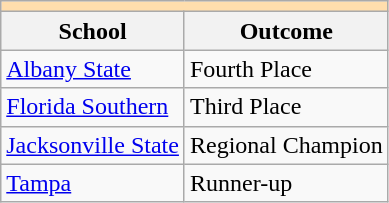<table class="wikitable" style="float:left; margin-right:1em;">
<tr>
<th colspan="3" style="background:#ffdead;"></th>
</tr>
<tr>
<th>School</th>
<th>Outcome</th>
</tr>
<tr>
<td><a href='#'>Albany State</a></td>
<td>Fourth Place</td>
</tr>
<tr>
<td><a href='#'>Florida Southern</a></td>
<td>Third Place</td>
</tr>
<tr>
<td><a href='#'>Jacksonville State</a></td>
<td>Regional Champion</td>
</tr>
<tr>
<td><a href='#'>Tampa</a></td>
<td>Runner-up</td>
</tr>
</table>
